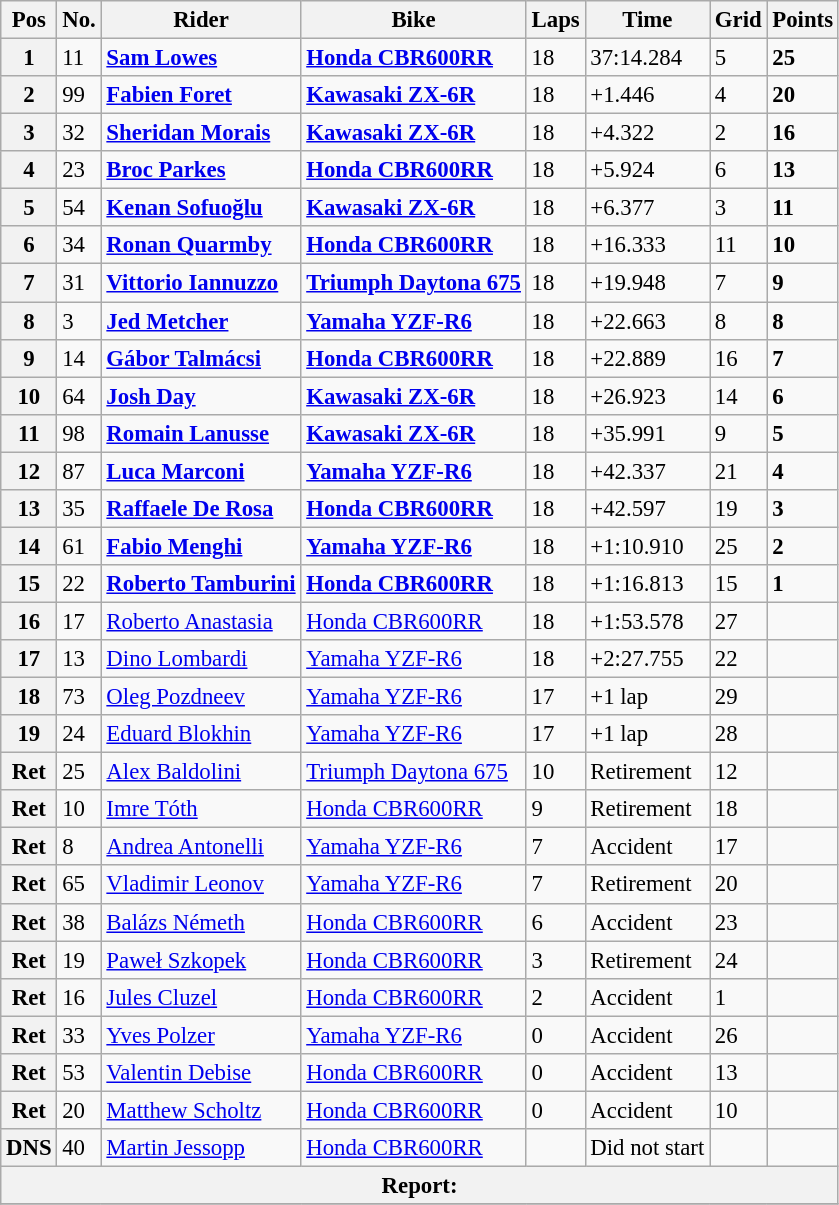<table class="wikitable" style="font-size: 95%;">
<tr>
<th>Pos</th>
<th>No.</th>
<th>Rider</th>
<th>Bike</th>
<th>Laps</th>
<th>Time</th>
<th>Grid</th>
<th>Points</th>
</tr>
<tr>
<th>1</th>
<td>11</td>
<td> <strong><a href='#'>Sam Lowes</a></strong></td>
<td><strong><a href='#'>Honda CBR600RR</a></strong></td>
<td>18</td>
<td>37:14.284</td>
<td>5</td>
<td><strong>25</strong></td>
</tr>
<tr>
<th>2</th>
<td>99</td>
<td> <strong><a href='#'>Fabien Foret</a></strong></td>
<td><strong><a href='#'>Kawasaki ZX-6R</a></strong></td>
<td>18</td>
<td>+1.446</td>
<td>4</td>
<td><strong>20</strong></td>
</tr>
<tr>
<th>3</th>
<td>32</td>
<td> <strong><a href='#'>Sheridan Morais</a></strong></td>
<td><strong><a href='#'>Kawasaki ZX-6R</a></strong></td>
<td>18</td>
<td>+4.322</td>
<td>2</td>
<td><strong>16</strong></td>
</tr>
<tr>
<th>4</th>
<td>23</td>
<td> <strong><a href='#'>Broc Parkes</a></strong></td>
<td><strong><a href='#'>Honda CBR600RR</a></strong></td>
<td>18</td>
<td>+5.924</td>
<td>6</td>
<td><strong>13</strong></td>
</tr>
<tr>
<th>5</th>
<td>54</td>
<td> <strong><a href='#'>Kenan Sofuoğlu</a></strong></td>
<td><strong><a href='#'>Kawasaki ZX-6R</a></strong></td>
<td>18</td>
<td>+6.377</td>
<td>3</td>
<td><strong>11</strong></td>
</tr>
<tr>
<th>6</th>
<td>34</td>
<td> <strong><a href='#'>Ronan Quarmby</a></strong></td>
<td><strong><a href='#'>Honda CBR600RR</a></strong></td>
<td>18</td>
<td>+16.333</td>
<td>11</td>
<td><strong>10</strong></td>
</tr>
<tr>
<th>7</th>
<td>31</td>
<td> <strong><a href='#'>Vittorio Iannuzzo</a></strong></td>
<td><strong><a href='#'>Triumph Daytona 675</a></strong></td>
<td>18</td>
<td>+19.948</td>
<td>7</td>
<td><strong>9</strong></td>
</tr>
<tr>
<th>8</th>
<td>3</td>
<td> <strong><a href='#'>Jed Metcher</a></strong></td>
<td><strong><a href='#'>Yamaha YZF-R6</a></strong></td>
<td>18</td>
<td>+22.663</td>
<td>8</td>
<td><strong>8</strong></td>
</tr>
<tr>
<th>9</th>
<td>14</td>
<td> <strong><a href='#'>Gábor Talmácsi</a></strong></td>
<td><strong><a href='#'>Honda CBR600RR</a></strong></td>
<td>18</td>
<td>+22.889</td>
<td>16</td>
<td><strong>7</strong></td>
</tr>
<tr>
<th>10</th>
<td>64</td>
<td> <strong><a href='#'>Josh Day</a></strong></td>
<td><strong><a href='#'>Kawasaki ZX-6R</a></strong></td>
<td>18</td>
<td>+26.923</td>
<td>14</td>
<td><strong>6</strong></td>
</tr>
<tr>
<th>11</th>
<td>98</td>
<td> <strong><a href='#'>Romain Lanusse</a></strong></td>
<td><strong><a href='#'>Kawasaki ZX-6R</a></strong></td>
<td>18</td>
<td>+35.991</td>
<td>9</td>
<td><strong>5</strong></td>
</tr>
<tr>
<th>12</th>
<td>87</td>
<td> <strong><a href='#'>Luca Marconi</a></strong></td>
<td><strong><a href='#'>Yamaha YZF-R6</a></strong></td>
<td>18</td>
<td>+42.337</td>
<td>21</td>
<td><strong>4</strong></td>
</tr>
<tr>
<th>13</th>
<td>35</td>
<td> <strong><a href='#'>Raffaele De Rosa</a></strong></td>
<td><strong><a href='#'>Honda CBR600RR</a></strong></td>
<td>18</td>
<td>+42.597</td>
<td>19</td>
<td><strong>3</strong></td>
</tr>
<tr>
<th>14</th>
<td>61</td>
<td> <strong><a href='#'>Fabio Menghi</a></strong></td>
<td><strong><a href='#'>Yamaha YZF-R6</a></strong></td>
<td>18</td>
<td>+1:10.910</td>
<td>25</td>
<td><strong>2</strong></td>
</tr>
<tr>
<th>15</th>
<td>22</td>
<td> <strong><a href='#'>Roberto Tamburini</a></strong></td>
<td><strong><a href='#'>Honda CBR600RR</a></strong></td>
<td>18</td>
<td>+1:16.813</td>
<td>15</td>
<td><strong>1</strong></td>
</tr>
<tr>
<th>16</th>
<td>17</td>
<td> <a href='#'>Roberto Anastasia</a></td>
<td><a href='#'>Honda CBR600RR</a></td>
<td>18</td>
<td>+1:53.578</td>
<td>27</td>
<td></td>
</tr>
<tr>
<th>17</th>
<td>13</td>
<td> <a href='#'>Dino Lombardi</a></td>
<td><a href='#'>Yamaha YZF-R6</a></td>
<td>18</td>
<td>+2:27.755</td>
<td>22</td>
<td></td>
</tr>
<tr>
<th>18</th>
<td>73</td>
<td> <a href='#'>Oleg Pozdneev</a></td>
<td><a href='#'>Yamaha YZF-R6</a></td>
<td>17</td>
<td>+1 lap</td>
<td>29</td>
<td></td>
</tr>
<tr>
<th>19</th>
<td>24</td>
<td> <a href='#'>Eduard Blokhin</a></td>
<td><a href='#'>Yamaha YZF-R6</a></td>
<td>17</td>
<td>+1 lap</td>
<td>28</td>
<td></td>
</tr>
<tr>
<th>Ret</th>
<td>25</td>
<td> <a href='#'>Alex Baldolini</a></td>
<td><a href='#'>Triumph Daytona 675</a></td>
<td>10</td>
<td>Retirement</td>
<td>12</td>
<td></td>
</tr>
<tr>
<th>Ret</th>
<td>10</td>
<td> <a href='#'>Imre Tóth</a></td>
<td><a href='#'>Honda CBR600RR</a></td>
<td>9</td>
<td>Retirement</td>
<td>18</td>
<td></td>
</tr>
<tr>
<th>Ret</th>
<td>8</td>
<td> <a href='#'>Andrea Antonelli</a></td>
<td><a href='#'>Yamaha YZF-R6</a></td>
<td>7</td>
<td>Accident</td>
<td>17</td>
<td></td>
</tr>
<tr>
<th>Ret</th>
<td>65</td>
<td> <a href='#'>Vladimir Leonov</a></td>
<td><a href='#'>Yamaha YZF-R6</a></td>
<td>7</td>
<td>Retirement</td>
<td>20</td>
<td></td>
</tr>
<tr>
<th>Ret</th>
<td>38</td>
<td> <a href='#'>Balázs Németh</a></td>
<td><a href='#'>Honda CBR600RR</a></td>
<td>6</td>
<td>Accident</td>
<td>23</td>
<td></td>
</tr>
<tr>
<th>Ret</th>
<td>19</td>
<td> <a href='#'>Paweł Szkopek</a></td>
<td><a href='#'>Honda CBR600RR</a></td>
<td>3</td>
<td>Retirement</td>
<td>24</td>
<td></td>
</tr>
<tr>
<th>Ret</th>
<td>16</td>
<td> <a href='#'>Jules Cluzel</a></td>
<td><a href='#'>Honda CBR600RR</a></td>
<td>2</td>
<td>Accident</td>
<td>1</td>
<td></td>
</tr>
<tr>
<th>Ret</th>
<td>33</td>
<td> <a href='#'>Yves Polzer</a></td>
<td><a href='#'>Yamaha YZF-R6</a></td>
<td>0</td>
<td>Accident</td>
<td>26</td>
<td></td>
</tr>
<tr>
<th>Ret</th>
<td>53</td>
<td> <a href='#'>Valentin Debise</a></td>
<td><a href='#'>Honda CBR600RR</a></td>
<td>0</td>
<td>Accident</td>
<td>13</td>
<td></td>
</tr>
<tr>
<th>Ret</th>
<td>20</td>
<td> <a href='#'>Matthew Scholtz</a></td>
<td><a href='#'>Honda CBR600RR</a></td>
<td>0</td>
<td>Accident</td>
<td>10</td>
<td></td>
</tr>
<tr>
<th>DNS</th>
<td>40</td>
<td> <a href='#'>Martin Jessopp</a></td>
<td><a href='#'>Honda CBR600RR</a></td>
<td></td>
<td>Did not start</td>
<td></td>
<td></td>
</tr>
<tr>
<th colspan=8>Report: </th>
</tr>
<tr>
</tr>
</table>
